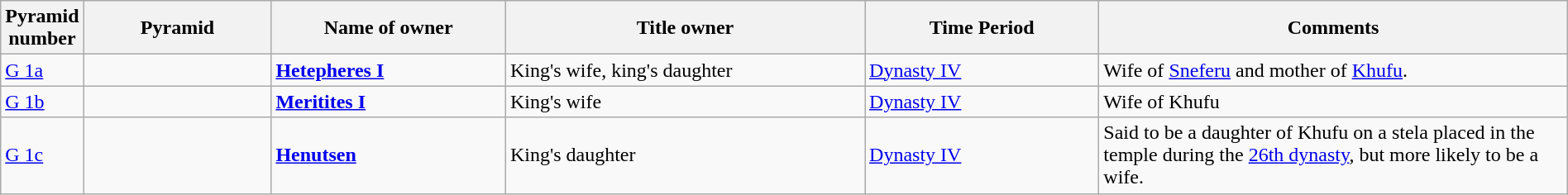<table class="wikitable" style="width: 100%;">
<tr>
<th width="5%">Pyramid number</th>
<th width="12%">Pyramid</th>
<th width="15%">Name of owner</th>
<th width="23%">Title owner</th>
<th width="15%">Time Period</th>
<th width="30%">Comments</th>
</tr>
<tr>
<td><a href='#'>G 1a</a></td>
<td></td>
<td><strong><a href='#'>Hetepheres I</a></strong><br> </td>
<td>King's wife, king's daughter</td>
<td><a href='#'>Dynasty IV</a></td>
<td>Wife of <a href='#'>Sneferu</a> and mother of <a href='#'>Khufu</a>.</td>
</tr>
<tr>
<td><a href='#'>G 1b</a></td>
<td></td>
<td><strong><a href='#'>Meritites I</a></strong> <br> </td>
<td>King's wife</td>
<td><a href='#'>Dynasty IV</a></td>
<td>Wife of Khufu</td>
</tr>
<tr>
<td><a href='#'>G 1c</a></td>
<td></td>
<td><strong><a href='#'>Henutsen</a></strong><br> </td>
<td>King's daughter</td>
<td><a href='#'>Dynasty IV</a></td>
<td>Said to be a daughter of Khufu on a stela placed in the temple during the <a href='#'>26th dynasty</a>, but more likely to be a wife.</td>
</tr>
</table>
